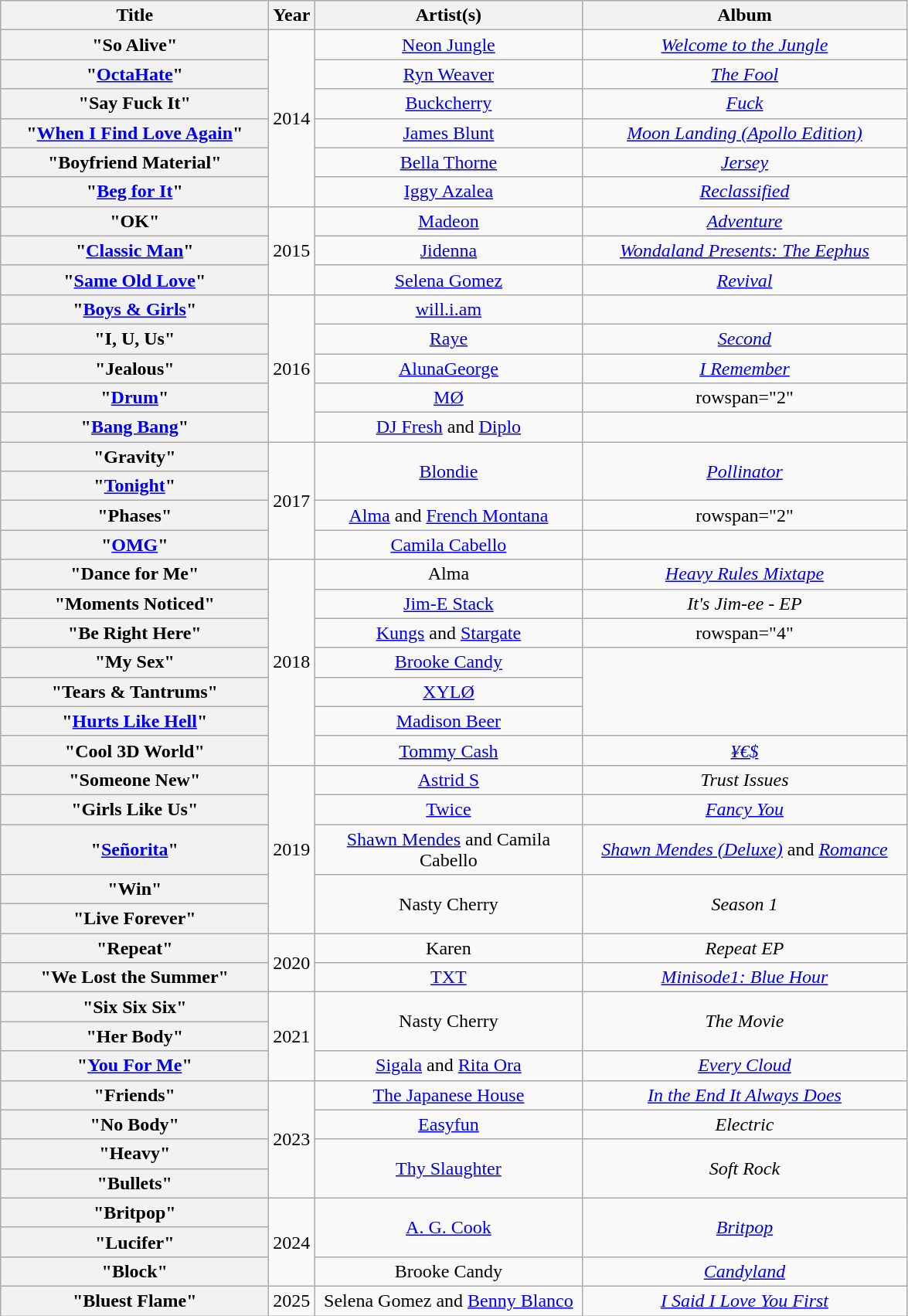<table class="wikitable plainrowheaders" style="text-align:center;">
<tr>
<th scope="col" style="width:14em;">Title</th>
<th scope="col" style="width:1em;">Year</th>
<th scope="col" style="width:14em;">Artist(s)</th>
<th scope="col" style="width:17em;">Album</th>
</tr>
<tr>
<th scope="row">"So Alive"</th>
<td rowspan="6">2014</td>
<td><a href='#'>Neon Jungle</a></td>
<td><em><a href='#'>Welcome to the Jungle</a></em></td>
</tr>
<tr>
<th scope="row">"<a href='#'>OctaHate</a>"</th>
<td><a href='#'>Ryn Weaver</a></td>
<td><em><a href='#'>The Fool</a></em></td>
</tr>
<tr>
<th scope="row">"Say Fuck It"</th>
<td><a href='#'>Buckcherry</a></td>
<td><em><a href='#'>Fuck</a></em></td>
</tr>
<tr>
<th scope="row">"<a href='#'>When I Find Love Again</a>"</th>
<td><a href='#'>James Blunt</a></td>
<td><em><a href='#'>Moon Landing (Apollo Edition)</a></em></td>
</tr>
<tr>
<th scope="row">"Boyfriend Material"</th>
<td><a href='#'>Bella Thorne</a></td>
<td><em><a href='#'>Jersey</a></em></td>
</tr>
<tr>
<th scope="row">"<a href='#'>Beg for It</a>"<br></th>
<td><a href='#'>Iggy Azalea</a></td>
<td><em><a href='#'>Reclassified</a></em></td>
</tr>
<tr>
<th scope="row">"OK"</th>
<td rowspan="3">2015</td>
<td><a href='#'>Madeon</a></td>
<td><em><a href='#'>Adventure</a></em></td>
</tr>
<tr>
<th scope="row">"<a href='#'>Classic Man</a>"<br></th>
<td><a href='#'>Jidenna</a></td>
<td><em><a href='#'>Wondaland Presents: The Eephus</a></em></td>
</tr>
<tr>
<th scope="row">"<a href='#'>Same Old Love</a>"</th>
<td><a href='#'>Selena Gomez</a></td>
<td><em><a href='#'>Revival</a></em></td>
</tr>
<tr>
<th scope="row">"<a href='#'>Boys & Girls</a>"<br></th>
<td rowspan="5">2016</td>
<td><a href='#'>will.i.am</a></td>
<td></td>
</tr>
<tr>
<th scope="row">"I, U, Us"</th>
<td><a href='#'>Raye</a></td>
<td><em><a href='#'>Second</a></em></td>
</tr>
<tr>
<th scope="row">"Jealous"</th>
<td><a href='#'>AlunaGeorge</a></td>
<td><em><a href='#'>I Remember</a></em></td>
</tr>
<tr>
<th scope="row">"<a href='#'>Drum</a>"</th>
<td><a href='#'>MØ</a></td>
<td>rowspan="2" </td>
</tr>
<tr>
<th scope="row">"<a href='#'>Bang Bang</a>"<br></th>
<td><a href='#'>DJ Fresh</a> and <a href='#'>Diplo</a></td>
</tr>
<tr>
<th scope="row">"Gravity"</th>
<td rowspan="4">2017</td>
<td rowspan="2"><a href='#'>Blondie</a></td>
<td rowspan="2"><em><a href='#'>Pollinator</a></em></td>
</tr>
<tr>
<th scope="row">"<a href='#'>Tonight</a>"<br></th>
</tr>
<tr>
<th scope="row">"Phases"</th>
<td><a href='#'>Alma</a> and <a href='#'>French Montana</a></td>
<td>rowspan="2" </td>
</tr>
<tr>
<th scope="row">"<a href='#'>OMG</a>"<br></th>
<td><a href='#'>Camila Cabello</a></td>
</tr>
<tr>
<th scope="row">"Dance for Me"<br></th>
<td rowspan="7">2018</td>
<td>Alma</td>
<td><em><a href='#'>Heavy Rules Mixtape</a></em></td>
</tr>
<tr>
<th scope="row">"Moments Noticed"</th>
<td><a href='#'>Jim-E Stack</a></td>
<td><em>It's Jim-ee - EP</em></td>
</tr>
<tr>
<th scope="row">"Be Right Here"<br></th>
<td><a href='#'>Kungs</a> and <a href='#'>Stargate</a></td>
<td>rowspan="4" </td>
</tr>
<tr>
<th scope="row">"My Sex"<br></th>
<td><a href='#'>Brooke Candy</a></td>
</tr>
<tr>
<th scope="row">"Tears & Tantrums" </th>
<td><a href='#'>XYLØ</a></td>
</tr>
<tr>
<th scope="row">"<a href='#'>Hurts Like Hell</a>"<br></th>
<td><a href='#'>Madison Beer</a></td>
</tr>
<tr>
<th scope="row">"Cool 3D World"</th>
<td><a href='#'>Tommy Cash</a></td>
<td><em><a href='#'>¥€$</a></em></td>
</tr>
<tr>
<th scope="row">"Someone New"</th>
<td rowspan="5">2019</td>
<td><a href='#'>Astrid S</a></td>
<td><em>Trust Issues</em></td>
</tr>
<tr>
<th scope="row">"Girls Like Us"</th>
<td><a href='#'>Twice</a></td>
<td><em><a href='#'>Fancy You</a></em></td>
</tr>
<tr>
<th scope="row">"<a href='#'>Señorita</a>"</th>
<td><a href='#'>Shawn Mendes</a> and Camila Cabello</td>
<td><em><a href='#'>Shawn Mendes (Deluxe)</a></em> and <em><a href='#'>Romance</a></em></td>
</tr>
<tr>
<th scope="row">"Win"</th>
<td rowspan="2">Nasty Cherry</td>
<td rowspan="2"><em>Season 1</em></td>
</tr>
<tr>
<th scope="row">"Live Forever"</th>
</tr>
<tr>
<th scope="row">"Repeat"</th>
<td rowspan="2">2020</td>
<td>Karen</td>
<td><em>Repeat EP</em></td>
</tr>
<tr>
<th scope="row">"We Lost the Summer"</th>
<td><a href='#'>TXT</a></td>
<td><em><a href='#'>Minisode1: Blue Hour</a></em></td>
</tr>
<tr>
<th scope="row">"Six Six Six"</th>
<td rowspan="3">2021</td>
<td rowspan="2">Nasty Cherry</td>
<td rowspan="2"><em>The Movie</em></td>
</tr>
<tr>
<th scope="row">"Her Body"</th>
</tr>
<tr>
<th scope="row">"<a href='#'>You For Me</a>"</th>
<td><a href='#'>Sigala</a> and <a href='#'>Rita Ora</a></td>
<td><em><a href='#'>Every Cloud</a></em></td>
</tr>
<tr>
<th scope="row">"Friends"</th>
<td rowspan="4">2023</td>
<td><a href='#'>The Japanese House</a></td>
<td><em><a href='#'>In the End It Always Does</a></em></td>
</tr>
<tr>
<th scope="row">"No Body"</th>
<td><a href='#'>Easyfun</a></td>
<td><em>Electric</em></td>
</tr>
<tr>
<th scope="row">"Heavy"</th>
<td rowspan="2"><a href='#'>Thy Slaughter</a></td>
<td rowspan="2"><em>Soft Rock</em></td>
</tr>
<tr>
<th scope="row">"Bullets"</th>
</tr>
<tr>
<th scope="row">"Britpop"</th>
<td rowspan="3">2024</td>
<td rowspan="2"><a href='#'>A. G. Cook</a></td>
<td rowspan="2"><em><a href='#'>Britpop</a></em></td>
</tr>
<tr>
<th scope="row">"Lucifer"</th>
</tr>
<tr>
<th scope="row">"Block"</th>
<td>Brooke Candy</td>
<td><em><a href='#'>Candyland</a></em></td>
</tr>
<tr>
<th scope="row">"Bluest Flame"</th>
<td>2025</td>
<td>Selena Gomez and <a href='#'>Benny Blanco</a></td>
<td><em><a href='#'>I Said I Love You First</a></em></td>
</tr>
</table>
